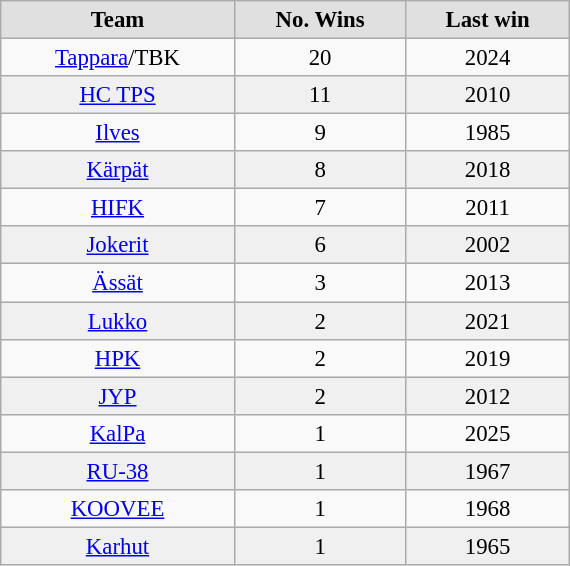<table class="wikitable sortable" border="1" style="font-size: 95%; text-align: center; width: 25em;">
<tr>
<th style="background: #e0e0e0;">Team</th>
<th style="background: #e0e0e0;">No. Wins</th>
<th style="background: #e0e0e0;">Last win</th>
</tr>
<tr>
<td><a href='#'>Tappara</a>/TBK</td>
<td>20</td>
<td>2024</td>
</tr>
<tr style="background: #f0f0f0;">
<td><a href='#'>HC TPS</a></td>
<td>11</td>
<td>2010</td>
</tr>
<tr>
<td><a href='#'>Ilves</a></td>
<td>9</td>
<td>1985</td>
</tr>
<tr style="background: #f0f0f0;">
<td><a href='#'>Kärpät</a></td>
<td>8</td>
<td>2018</td>
</tr>
<tr>
<td><a href='#'>HIFK</a></td>
<td>7</td>
<td>2011</td>
</tr>
<tr style="background: #f0f0f0;">
<td><a href='#'>Jokerit</a></td>
<td>6</td>
<td>2002</td>
</tr>
<tr>
<td><a href='#'>Ässät</a></td>
<td>3</td>
<td>2013</td>
</tr>
<tr style="background: #f0f0f0;">
<td><a href='#'>Lukko</a></td>
<td>2</td>
<td>2021</td>
</tr>
<tr>
<td><a href='#'>HPK</a></td>
<td>2</td>
<td>2019</td>
</tr>
<tr style="background: #f0f0f0;">
<td><a href='#'>JYP</a></td>
<td>2</td>
<td>2012</td>
</tr>
<tr>
<td><a href='#'>KalPa</a></td>
<td>1</td>
<td>2025</td>
</tr>
<tr style="background: #f0f0f0;">
<td><a href='#'>RU-38</a></td>
<td>1</td>
<td>1967</td>
</tr>
<tr>
<td><a href='#'>KOOVEE</a></td>
<td>1</td>
<td>1968</td>
</tr>
<tr style="background: #f0f0f0;">
<td><a href='#'>Karhut</a></td>
<td>1</td>
<td>1965</td>
</tr>
</table>
